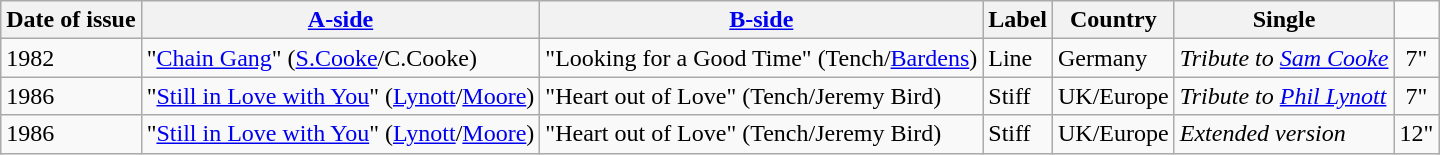<table class="wikitable">
<tr>
<th>Date of issue</th>
<th><a href='#'>A-side</a></th>
<th><a href='#'>B-side</a></th>
<th>Label</th>
<th>Country</th>
<th>Single</th>
</tr>
<tr>
<td>1982</td>
<td>"<a href='#'>Chain Gang</a>" (<a href='#'>S.Cooke</a>/C.Cooke)</td>
<td>"Looking for a Good Time" (Tench/<a href='#'>Bardens</a>)</td>
<td>Line</td>
<td>Germany</td>
<td><em>Tribute to <a href='#'>Sam Cooke</a></em></td>
<td align="center">7"</td>
</tr>
<tr>
<td>1986</td>
<td>"<a href='#'>Still in Love with You</a>" (<a href='#'>Lynott</a>/<a href='#'>Moore</a>)</td>
<td>"Heart out of Love" (Tench/Jeremy Bird)</td>
<td>Stiff</td>
<td>UK/Europe</td>
<td><em>Tribute to <a href='#'>Phil Lynott</a></em></td>
<td align="center">7"</td>
</tr>
<tr>
<td>1986</td>
<td>"<a href='#'>Still in Love with You</a>" (<a href='#'>Lynott</a>/<a href='#'>Moore</a>)</td>
<td>"Heart out of Love" (Tench/Jeremy Bird)</td>
<td>Stiff</td>
<td>UK/Europe</td>
<td><em>Extended version</em></td>
<td align="center">12"</td>
</tr>
</table>
